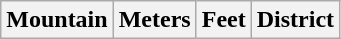<table class="wikitable sortable">
<tr>
<th>Mountain</th>
<th>Meters</th>
<th>Feet</th>
<th>District<br>



 
 
</th>
</tr>
</table>
